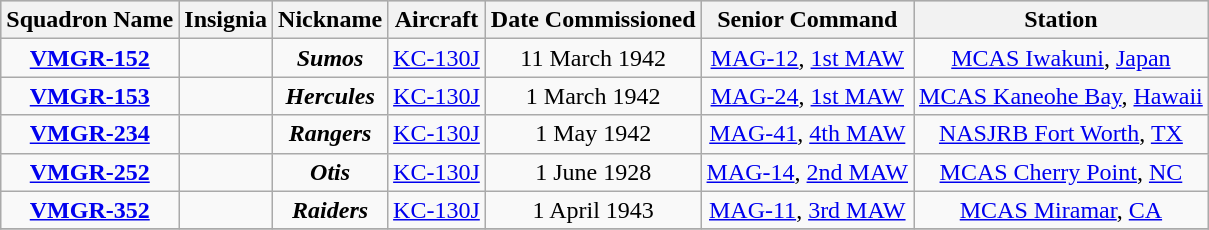<table class="wikitable sortable" style="text-align:center;">
<tr style="background:#CCCCCC;">
<th><strong>Squadron Name</strong></th>
<th><strong>Insignia</strong></th>
<th><strong>Nickname</strong></th>
<th><strong>Aircraft</strong></th>
<th><strong>Date Commissioned</strong></th>
<th><strong>Senior Command</strong></th>
<th><strong>Station</strong></th>
</tr>
<tr>
<td><strong><a href='#'>VMGR-152</a></strong></td>
<td></td>
<td><strong><em>Sumos</em></strong></td>
<td><a href='#'>KC-130J</a></td>
<td>11 March 1942</td>
<td><a href='#'>MAG-12</a>, <a href='#'>1st MAW</a></td>
<td><a href='#'>MCAS Iwakuni</a>, <a href='#'>Japan</a></td>
</tr>
<tr>
<td><strong><a href='#'>VMGR-153</a></strong></td>
<td></td>
<td><strong><em>Hercules</em></strong></td>
<td><a href='#'>KC-130J</a></td>
<td>1 March 1942</td>
<td><a href='#'>MAG-24</a>, <a href='#'>1st MAW</a></td>
<td><a href='#'>MCAS Kaneohe Bay</a>, <a href='#'>Hawaii</a></td>
</tr>
<tr>
<td><strong><a href='#'>VMGR-234</a></strong></td>
<td></td>
<td><strong><em>Rangers</em></strong></td>
<td><a href='#'>KC-130J</a></td>
<td>1 May 1942</td>
<td><a href='#'>MAG-41</a>, <a href='#'>4th MAW</a></td>
<td><a href='#'>NASJRB Fort Worth</a>, <a href='#'>TX</a></td>
</tr>
<tr>
<td><strong><a href='#'>VMGR-252</a></strong></td>
<td></td>
<td><strong><em>Otis</em></strong></td>
<td><a href='#'>KC-130J</a></td>
<td>1 June 1928</td>
<td><a href='#'>MAG-14</a>, <a href='#'>2nd MAW</a></td>
<td><a href='#'>MCAS Cherry Point</a>, <a href='#'>NC</a></td>
</tr>
<tr>
<td><strong><a href='#'>VMGR-352</a></strong></td>
<td></td>
<td><strong><em>Raiders</em></strong></td>
<td><a href='#'>KC-130J</a></td>
<td>1 April 1943</td>
<td><a href='#'>MAG-11</a>, <a href='#'>3rd MAW</a></td>
<td><a href='#'>MCAS Miramar</a>, <a href='#'>CA</a></td>
</tr>
<tr>
</tr>
</table>
